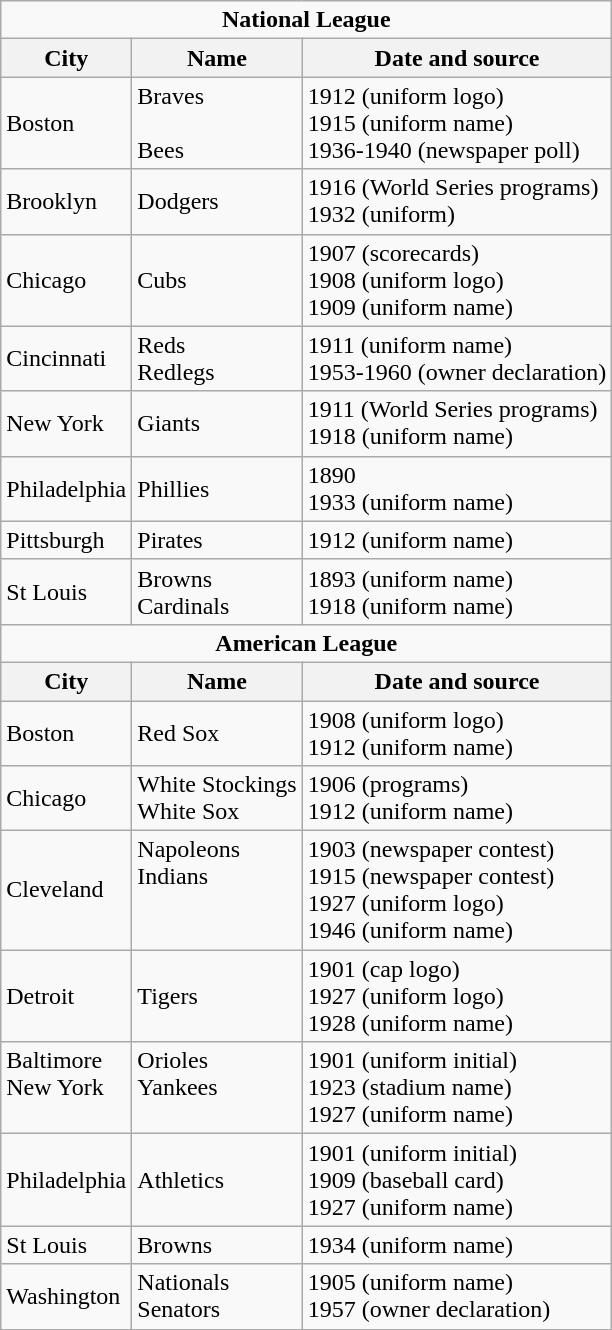<table class="wikitable" border="1">
<tr>
<td colspan="3" align="center"><strong>National League</strong></td>
</tr>
<tr>
<th>City</th>
<th>Name</th>
<th>Date and source</th>
</tr>
<tr>
<td>Boston</td>
<td>Braves<br><br>Bees</td>
<td>1912 (uniform logo)<br>1915 (uniform name)<br>1936-1940 (newspaper poll)</td>
</tr>
<tr>
<td>Brooklyn</td>
<td>Dodgers</td>
<td>1916 (World Series programs)<br>1932 (uniform)</td>
</tr>
<tr>
<td>Chicago</td>
<td>Cubs</td>
<td>1907 (scorecards)<br> 1908 (uniform logo)<br> 1909 (uniform name)</td>
</tr>
<tr>
<td>Cincinnati</td>
<td>Reds<br>Redlegs</td>
<td>1911 (uniform name)<br>1953-1960 (owner declaration)</td>
</tr>
<tr>
<td>New York</td>
<td>Giants</td>
<td>1911 (World Series programs)<br>1918 (uniform name)</td>
</tr>
<tr>
<td>Philadelphia</td>
<td>Phillies</td>
<td>1890<br>1933 (uniform name)</td>
</tr>
<tr>
<td>Pittsburgh</td>
<td>Pirates</td>
<td>1912 (uniform name)</td>
</tr>
<tr>
<td>St Louis</td>
<td>Browns<br>Cardinals</td>
<td>1893 (uniform name)<br>1918 (uniform name)</td>
</tr>
<tr>
<td colspan="3" align="center"><strong>American League</strong></td>
</tr>
<tr>
<th>City</th>
<th>Name</th>
<th>Date and source</th>
</tr>
<tr>
<td>Boston</td>
<td>Red Sox</td>
<td>1908 (uniform logo)<br> 1912 (uniform name)</td>
</tr>
<tr>
<td>Chicago</td>
<td>White Stockings<br>White Sox</td>
<td>1906 (programs)<br>1912 (uniform name)</td>
</tr>
<tr>
<td>Cleveland</td>
<td>Napoleons<br>Indians<br><br><br></td>
<td>1903 (newspaper contest)<br>1915 (newspaper contest)<br>1927 (uniform logo)<br>1946 (uniform name)</td>
</tr>
<tr>
<td>Detroit</td>
<td>Tigers</td>
<td>1901 (cap logo)<br>1927 (uniform logo)<br>1928 (uniform name)</td>
</tr>
<tr>
<td>Baltimore <br>New York<br><br></td>
<td>Orioles<br>Yankees<br><br></td>
<td>1901 (uniform initial)<br>1923 (stadium name)<br> 1927 (uniform name)</td>
</tr>
<tr>
<td>Philadelphia</td>
<td>Athletics</td>
<td>1901 (uniform initial)<br>1909 (baseball card)<br>1927 (uniform name)</td>
</tr>
<tr>
<td>St Louis</td>
<td>Browns</td>
<td>1934 (uniform name)</td>
</tr>
<tr>
<td>Washington</td>
<td>Nationals<br>Senators</td>
<td>1905 (uniform name)<br> 1957 (owner declaration)</td>
</tr>
</table>
